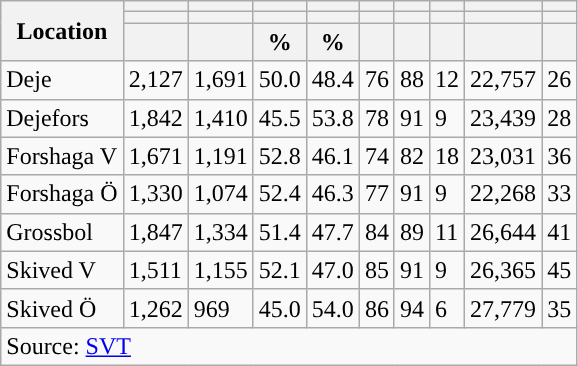<table role="presentation" class="wikitable sortable mw-collapsible">
<tr>
<th rowspan="3">Location</th>
<th></th>
<th></th>
<th></th>
<th></th>
<th></th>
<th></th>
<th></th>
<th></th>
<th></th>
</tr>
<tr>
<th></th>
<th></th>
<th style="background:"></th>
<th style="background:"></th>
<th></th>
<th></th>
<th></th>
<th></th>
<th></th>
</tr>
<tr>
<th data-sort-type="number"></th>
<th data-sort-type="number"></th>
<th data-sort-type="number">%</th>
<th data-sort-type="number">%</th>
<th data-sort-type="number"></th>
<th data-sort-type="number"></th>
<th data-sort-type="number"></th>
<th data-sort-type="number"></th>
<th data-sort-type="number"></th>
</tr>
<tr>
<td align="left">Deje</td>
<td>2,127</td>
<td>1,691</td>
<td>50.0</td>
<td>48.4</td>
<td>76</td>
<td>88</td>
<td>12</td>
<td>22,757</td>
<td>26</td>
</tr>
<tr>
<td align="left">Dejefors</td>
<td>1,842</td>
<td>1,410</td>
<td>45.5</td>
<td>53.8</td>
<td>78</td>
<td>91</td>
<td>9</td>
<td>23,439</td>
<td>28</td>
</tr>
<tr>
<td align="left">Forshaga V</td>
<td>1,671</td>
<td>1,191</td>
<td>52.8</td>
<td>46.1</td>
<td>74</td>
<td>82</td>
<td>18</td>
<td>23,031</td>
<td>36</td>
</tr>
<tr>
<td align="left">Forshaga Ö</td>
<td>1,330</td>
<td>1,074</td>
<td>52.4</td>
<td>46.3</td>
<td>77</td>
<td>91</td>
<td>9</td>
<td>22,268</td>
<td>33</td>
</tr>
<tr>
<td align="left">Grossbol</td>
<td>1,847</td>
<td>1,334</td>
<td>51.4</td>
<td>47.7</td>
<td>84</td>
<td>89</td>
<td>11</td>
<td>26,644</td>
<td>41</td>
</tr>
<tr>
<td align="left">Skived V</td>
<td>1,511</td>
<td>1,155</td>
<td>52.1</td>
<td>47.0</td>
<td>85</td>
<td>91</td>
<td>9</td>
<td>26,365</td>
<td>45</td>
</tr>
<tr>
<td align="left">Skived Ö</td>
<td>1,262</td>
<td>969</td>
<td>45.0</td>
<td>54.0</td>
<td>86</td>
<td>94</td>
<td>6</td>
<td>27,779</td>
<td>35</td>
</tr>
<tr>
<td colspan="10" align="left">Source: <a href='#'>SVT</a></td>
</tr>
</table>
